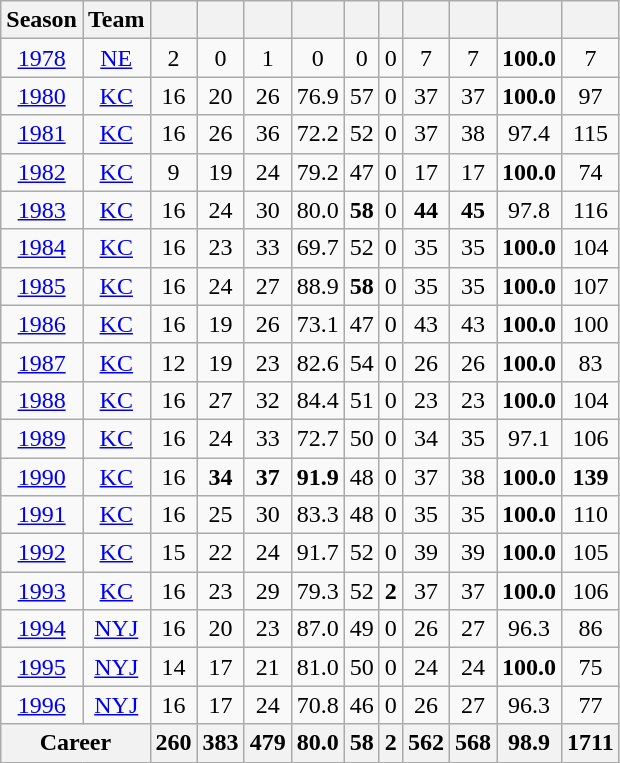<table class="wikitable" style="text-align:center;">
<tr>
<th>Season</th>
<th>Team</th>
<th></th>
<th></th>
<th></th>
<th></th>
<th></th>
<th></th>
<th></th>
<th></th>
<th></th>
<th></th>
</tr>
<tr>
<td><a href='#'>1978</a></td>
<td><a href='#'>NE</a></td>
<td>2</td>
<td>0</td>
<td>1</td>
<td>0</td>
<td>0</td>
<td>0</td>
<td>7</td>
<td>7</td>
<td><strong>100.0</strong></td>
<td>7</td>
</tr>
<tr>
<td><a href='#'>1980</a></td>
<td><a href='#'>KC</a></td>
<td>16</td>
<td>20</td>
<td>26</td>
<td>76.9</td>
<td>57</td>
<td>0</td>
<td>37</td>
<td>37</td>
<td><strong>100.0</strong></td>
<td>97</td>
</tr>
<tr>
<td><a href='#'>1981</a></td>
<td><a href='#'>KC</a></td>
<td>16</td>
<td>26</td>
<td>36</td>
<td>72.2</td>
<td>52</td>
<td>0</td>
<td>37</td>
<td>38</td>
<td>97.4</td>
<td>115</td>
</tr>
<tr>
<td><a href='#'>1982</a></td>
<td><a href='#'>KC</a></td>
<td>9</td>
<td>19</td>
<td>24</td>
<td>79.2</td>
<td>47</td>
<td>0</td>
<td>17</td>
<td>17</td>
<td><strong>100.0</strong></td>
<td>74</td>
</tr>
<tr>
<td><a href='#'>1983</a></td>
<td><a href='#'>KC</a></td>
<td>16</td>
<td>24</td>
<td>30</td>
<td>80.0</td>
<td><strong>58</strong></td>
<td>0</td>
<td><strong>44</strong></td>
<td><strong>45</strong></td>
<td>97.8</td>
<td>116</td>
</tr>
<tr>
<td><a href='#'>1984</a></td>
<td><a href='#'>KC</a></td>
<td>16</td>
<td>23</td>
<td>33</td>
<td>69.7</td>
<td>52</td>
<td>0</td>
<td>35</td>
<td>35</td>
<td><strong>100.0</strong></td>
<td>104</td>
</tr>
<tr>
<td><a href='#'>1985</a></td>
<td><a href='#'>KC</a></td>
<td>16</td>
<td>24</td>
<td>27</td>
<td>88.9</td>
<td><strong>58</strong></td>
<td>0</td>
<td>35</td>
<td>35</td>
<td><strong>100.0</strong></td>
<td>107</td>
</tr>
<tr>
<td><a href='#'>1986</a></td>
<td><a href='#'>KC</a></td>
<td>16</td>
<td>19</td>
<td>26</td>
<td>73.1</td>
<td>47</td>
<td>0</td>
<td>43</td>
<td>43</td>
<td><strong>100.0</strong></td>
<td>100</td>
</tr>
<tr>
<td><a href='#'>1987</a></td>
<td><a href='#'>KC</a></td>
<td>12</td>
<td>19</td>
<td>23</td>
<td>82.6</td>
<td>54</td>
<td>0</td>
<td>26</td>
<td>26</td>
<td><strong>100.0</strong></td>
<td>83</td>
</tr>
<tr>
<td><a href='#'>1988</a></td>
<td><a href='#'>KC</a></td>
<td>16</td>
<td>27</td>
<td>32</td>
<td>84.4</td>
<td>51</td>
<td>0</td>
<td>23</td>
<td>23</td>
<td><strong>100.0</strong></td>
<td>104</td>
</tr>
<tr>
<td><a href='#'>1989</a></td>
<td><a href='#'>KC</a></td>
<td>16</td>
<td>24</td>
<td>33</td>
<td>72.7</td>
<td>50</td>
<td>0</td>
<td>34</td>
<td>35</td>
<td>97.1</td>
<td>106</td>
</tr>
<tr>
<td><a href='#'>1990</a></td>
<td><a href='#'>KC</a></td>
<td>16</td>
<td><strong>34</strong></td>
<td><strong>37</strong></td>
<td><strong>91.9</strong></td>
<td>48</td>
<td>0</td>
<td>37</td>
<td>38</td>
<td><strong>100.0</strong></td>
<td><strong>139</strong></td>
</tr>
<tr>
<td><a href='#'>1991</a></td>
<td><a href='#'>KC</a></td>
<td>16</td>
<td>25</td>
<td>30</td>
<td>83.3</td>
<td>48</td>
<td>0</td>
<td>35</td>
<td>35</td>
<td><strong>100.0</strong></td>
<td>110</td>
</tr>
<tr>
<td><a href='#'>1992</a></td>
<td><a href='#'>KC</a></td>
<td>15</td>
<td>22</td>
<td>24</td>
<td>91.7</td>
<td>52</td>
<td>0</td>
<td>39</td>
<td>39</td>
<td><strong>100.0</strong></td>
<td>105</td>
</tr>
<tr>
<td><a href='#'>1993</a></td>
<td><a href='#'>KC</a></td>
<td>16</td>
<td>23</td>
<td>29</td>
<td>79.3</td>
<td>52</td>
<td><strong>2</strong></td>
<td>37</td>
<td>37</td>
<td><strong>100.0</strong></td>
<td>106</td>
</tr>
<tr>
<td><a href='#'>1994</a></td>
<td><a href='#'>NYJ</a></td>
<td>16</td>
<td>20</td>
<td>23</td>
<td>87.0</td>
<td>49</td>
<td>0</td>
<td>26</td>
<td>27</td>
<td>96.3</td>
<td>86</td>
</tr>
<tr>
<td><a href='#'>1995</a></td>
<td><a href='#'>NYJ</a></td>
<td>14</td>
<td>17</td>
<td>21</td>
<td>81.0</td>
<td>50</td>
<td>0</td>
<td>24</td>
<td>24</td>
<td><strong>100.0</strong></td>
<td>75</td>
</tr>
<tr>
<td><a href='#'>1996</a></td>
<td><a href='#'>NYJ</a></td>
<td>16</td>
<td>17</td>
<td>24</td>
<td>70.8</td>
<td>46</td>
<td>0</td>
<td>26</td>
<td>27</td>
<td>96.3</td>
<td>77</td>
</tr>
<tr>
<th colspan="2">Career</th>
<th>260</th>
<th>383</th>
<th>479</th>
<th>80.0</th>
<th>58</th>
<th>2</th>
<th>562</th>
<th>568</th>
<th>98.9</th>
<th>1711</th>
</tr>
</table>
